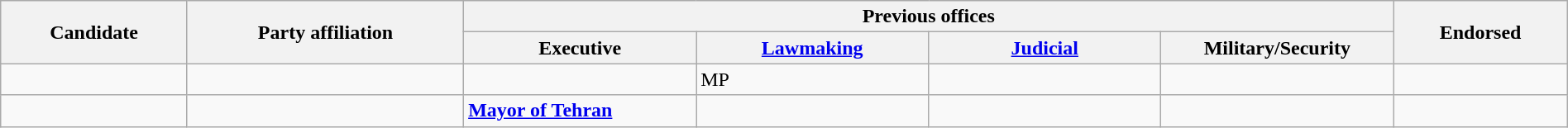<table class="wikitable" style="margin:auto; width:100%;">
<tr>
<th rowspan="2">Candidate</th>
<th rowspan="2">Party affiliation</th>
<th colspan="4">Previous offices</th>
<th rowspan="2">Endorsed</th>
</tr>
<tr>
<th width=180px>Executive</th>
<th width=180px><a href='#'>Lawmaking</a></th>
<th width=180px><a href='#'>Judicial</a></th>
<th width=180px>Military/Security</th>
</tr>
<tr>
<td></td>
<td></td>
<td></td>
<td>MP </td>
<td></td>
<td></td>
<td></td>
</tr>
<tr>
<td></td>
<td></td>
<td><strong><a href='#'>Mayor of Tehran</a></strong> </td>
<td></td>
<td></td>
<td></td>
<td></td>
</tr>
</table>
